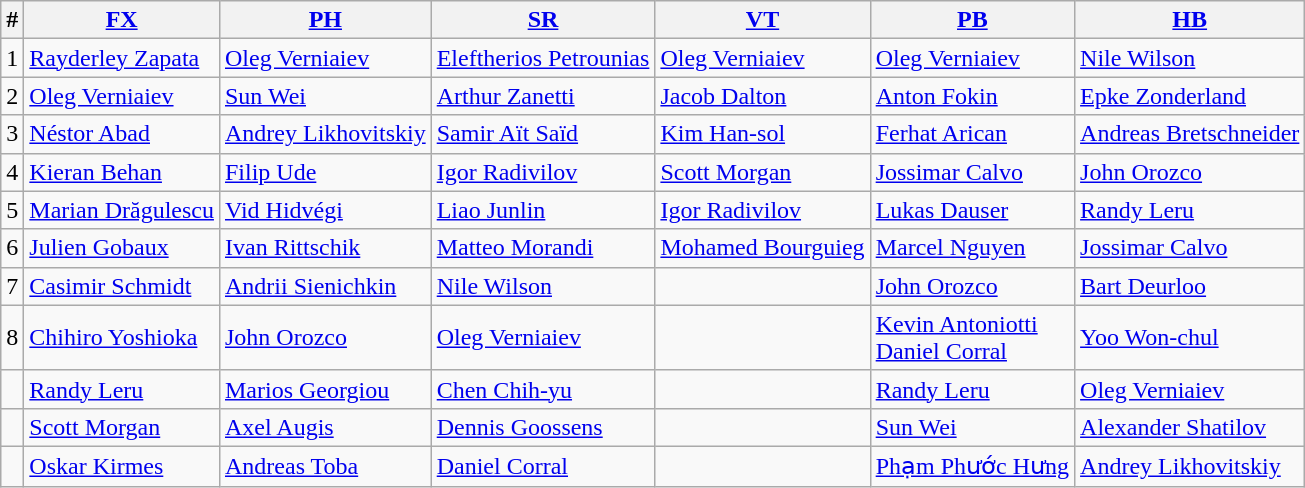<table class="wikitable">
<tr>
<th>#</th>
<th><a href='#'>FX</a></th>
<th><a href='#'>PH</a></th>
<th><a href='#'>SR</a></th>
<th><a href='#'>VT</a></th>
<th><a href='#'>PB</a></th>
<th><a href='#'>HB</a></th>
</tr>
<tr>
<td>1</td>
<td> <a href='#'>Rayderley Zapata</a></td>
<td> <a href='#'>Oleg Verniaiev</a></td>
<td> <a href='#'>Eleftherios Petrounias</a></td>
<td> <a href='#'>Oleg Verniaiev</a></td>
<td> <a href='#'>Oleg Verniaiev</a></td>
<td> <a href='#'>Nile Wilson</a></td>
</tr>
<tr>
<td>2</td>
<td> <a href='#'>Oleg Verniaiev</a></td>
<td> <a href='#'>Sun Wei</a></td>
<td> <a href='#'>Arthur Zanetti</a></td>
<td> <a href='#'>Jacob Dalton</a></td>
<td> <a href='#'>Anton Fokin</a></td>
<td> <a href='#'>Epke Zonderland</a></td>
</tr>
<tr>
<td>3</td>
<td> <a href='#'>Néstor Abad</a></td>
<td> <a href='#'>Andrey Likhovitskiy</a></td>
<td> <a href='#'>Samir Aït Saïd</a></td>
<td> <a href='#'>Kim Han-sol</a></td>
<td> <a href='#'>Ferhat Arican</a></td>
<td> <a href='#'>Andreas Bretschneider</a></td>
</tr>
<tr>
<td>4</td>
<td> <a href='#'>Kieran Behan</a></td>
<td> <a href='#'>Filip Ude</a></td>
<td> <a href='#'>Igor Radivilov</a></td>
<td> <a href='#'>Scott Morgan</a></td>
<td> <a href='#'>Jossimar Calvo</a></td>
<td> <a href='#'>John Orozco</a></td>
</tr>
<tr>
<td>5</td>
<td> <a href='#'>Marian Drăgulescu</a></td>
<td> <a href='#'>Vid Hidvégi</a></td>
<td> <a href='#'>Liao Junlin</a></td>
<td> <a href='#'>Igor Radivilov</a></td>
<td> <a href='#'>Lukas Dauser</a></td>
<td> <a href='#'>Randy Leru</a></td>
</tr>
<tr>
<td>6</td>
<td> <a href='#'>Julien Gobaux</a></td>
<td> <a href='#'>Ivan Rittschik</a></td>
<td> <a href='#'>Matteo Morandi</a></td>
<td> <a href='#'>Mohamed Bourguieg</a></td>
<td> <a href='#'>Marcel Nguyen</a></td>
<td> <a href='#'>Jossimar Calvo</a></td>
</tr>
<tr>
<td>7</td>
<td> <a href='#'>Casimir Schmidt</a></td>
<td> <a href='#'>Andrii Sienichkin</a></td>
<td> <a href='#'>Nile Wilson</a></td>
<td></td>
<td> <a href='#'>John Orozco</a></td>
<td> <a href='#'>Bart Deurloo</a></td>
</tr>
<tr>
<td>8</td>
<td> <a href='#'>Chihiro Yoshioka</a></td>
<td> <a href='#'>John Orozco</a></td>
<td> <a href='#'>Oleg Verniaiev</a></td>
<td></td>
<td> <a href='#'>Kevin Antoniotti</a><br>  <a href='#'>Daniel Corral</a></td>
<td> <a href='#'>Yoo Won-chul</a></td>
</tr>
<tr>
<td></td>
<td> <a href='#'>Randy Leru</a></td>
<td> <a href='#'>Marios Georgiou</a></td>
<td> <a href='#'>Chen Chih-yu</a></td>
<td></td>
<td> <a href='#'>Randy Leru</a></td>
<td> <a href='#'>Oleg Verniaiev</a></td>
</tr>
<tr>
<td></td>
<td> <a href='#'>Scott Morgan</a></td>
<td> <a href='#'>Axel Augis</a></td>
<td> <a href='#'>Dennis Goossens</a></td>
<td></td>
<td> <a href='#'>Sun Wei</a></td>
<td> <a href='#'>Alexander Shatilov</a></td>
</tr>
<tr>
<td></td>
<td> <a href='#'>Oskar Kirmes</a></td>
<td> <a href='#'>Andreas Toba</a></td>
<td> <a href='#'>Daniel Corral</a></td>
<td></td>
<td> <a href='#'>Phạm Phước Hưng</a></td>
<td> <a href='#'>Andrey Likhovitskiy</a></td>
</tr>
</table>
